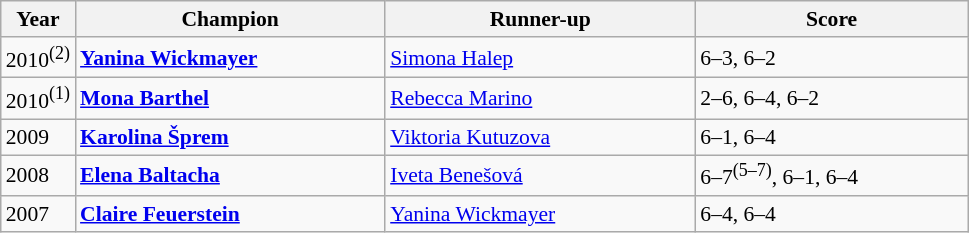<table class="wikitable" style="font-size:90%">
<tr>
<th>Year</th>
<th width="200">Champion</th>
<th width="200">Runner-up</th>
<th width="175">Score</th>
</tr>
<tr>
<td>2010<sup>(2)</sup></td>
<td> <strong><a href='#'>Yanina Wickmayer</a></strong></td>
<td> <a href='#'>Simona Halep</a></td>
<td>6–3, 6–2</td>
</tr>
<tr>
<td>2010<sup>(1)</sup></td>
<td> <strong><a href='#'>Mona Barthel</a></strong></td>
<td> <a href='#'>Rebecca Marino</a></td>
<td>2–6, 6–4, 6–2</td>
</tr>
<tr>
<td>2009</td>
<td> <strong><a href='#'>Karolina Šprem</a></strong></td>
<td> <a href='#'>Viktoria Kutuzova</a></td>
<td>6–1, 6–4</td>
</tr>
<tr>
<td>2008</td>
<td> <strong><a href='#'>Elena Baltacha</a></strong></td>
<td> <a href='#'>Iveta Benešová</a></td>
<td>6–7<sup>(5–7)</sup>, 6–1, 6–4</td>
</tr>
<tr>
<td>2007</td>
<td> <strong><a href='#'>Claire Feuerstein</a></strong></td>
<td> <a href='#'>Yanina Wickmayer</a></td>
<td>6–4, 6–4</td>
</tr>
</table>
